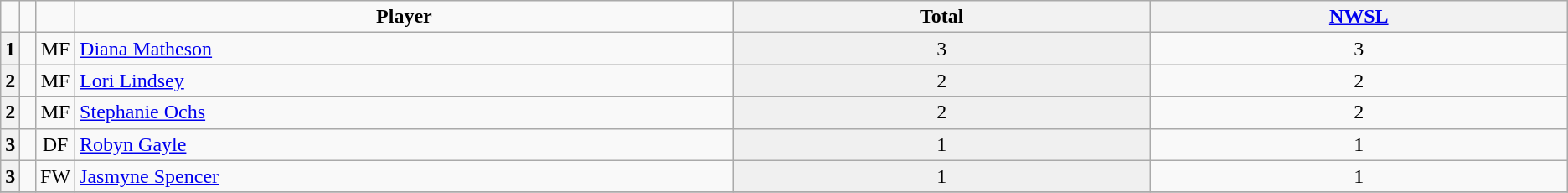<table class="wikitable" style="text-align:center;">
<tr>
<td style="width:1%;"><strong></strong></td>
<td style="width:1%;"><strong></strong></td>
<td style="width:1%;"><strong></strong></td>
<td style="width:42%;"><strong>Player</strong></td>
<th width=80>Total</th>
<th width=80><a href='#'>NWSL</a></th>
</tr>
<tr>
<th>1</th>
<td></td>
<td>MF</td>
<td style="text-align: left;"><a href='#'>Diana Matheson</a></td>
<td style="background: #F0F0F0;">3</td>
<td>3</td>
</tr>
<tr>
<th>2</th>
<td></td>
<td>MF</td>
<td style="text-align: left;"><a href='#'>Lori Lindsey</a></td>
<td style="background: #F0F0F0;">2</td>
<td>2</td>
</tr>
<tr>
<th>2</th>
<td></td>
<td>MF</td>
<td style="text-align: left;"><a href='#'>Stephanie Ochs</a></td>
<td style="background: #F0F0F0;">2</td>
<td>2</td>
</tr>
<tr>
<th>3</th>
<td></td>
<td>DF</td>
<td style="text-align: left;"><a href='#'>Robyn Gayle</a></td>
<td style="background: #F0F0F0;">1</td>
<td>1</td>
</tr>
<tr>
<th>3</th>
<td></td>
<td>FW</td>
<td style="text-align: left;"><a href='#'>Jasmyne Spencer</a></td>
<td style="background: #F0F0F0;">1</td>
<td>1</td>
</tr>
<tr>
</tr>
</table>
